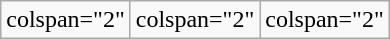<table class="wikitable" style="width:90px;float:right;margin-top:0">
<tr>
<td>colspan="2" </td>
<td>colspan="2" </td>
<td>colspan="2" </td>
</tr>
</table>
